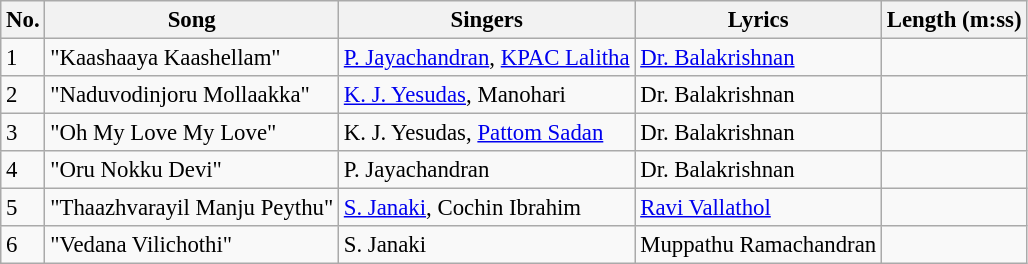<table class="wikitable" style="font-size:95%;">
<tr>
<th>No.</th>
<th>Song</th>
<th>Singers</th>
<th>Lyrics</th>
<th>Length (m:ss)</th>
</tr>
<tr>
<td>1</td>
<td>"Kaashaaya Kaashellam"</td>
<td><a href='#'>P. Jayachandran</a>, <a href='#'>KPAC Lalitha</a></td>
<td><a href='#'>Dr. Balakrishnan</a></td>
<td></td>
</tr>
<tr>
<td>2</td>
<td>"Naduvodinjoru Mollaakka"</td>
<td><a href='#'>K. J. Yesudas</a>, Manohari</td>
<td>Dr. Balakrishnan</td>
<td></td>
</tr>
<tr>
<td>3</td>
<td>"Oh My Love My Love"</td>
<td>K. J. Yesudas, <a href='#'>Pattom Sadan</a></td>
<td>Dr. Balakrishnan</td>
<td></td>
</tr>
<tr>
<td>4</td>
<td>"Oru Nokku Devi"</td>
<td>P. Jayachandran</td>
<td>Dr. Balakrishnan</td>
<td></td>
</tr>
<tr>
<td>5</td>
<td>"Thaazhvarayil Manju Peythu"</td>
<td><a href='#'>S. Janaki</a>, Cochin Ibrahim</td>
<td><a href='#'>Ravi Vallathol</a></td>
<td></td>
</tr>
<tr>
<td>6</td>
<td>"Vedana Vilichothi"</td>
<td>S. Janaki</td>
<td>Muppathu Ramachandran</td>
<td></td>
</tr>
</table>
